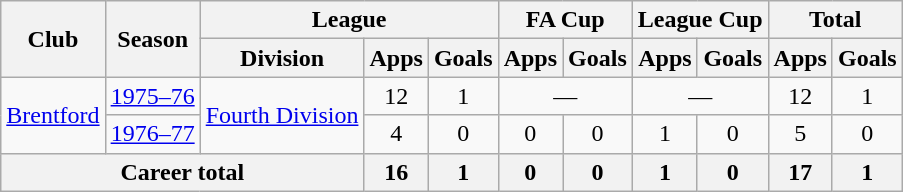<table class="wikitable" style="text-align: center;">
<tr>
<th rowspan="2">Club</th>
<th rowspan="2">Season</th>
<th colspan="3">League</th>
<th colspan="2">FA Cup</th>
<th colspan="2">League Cup</th>
<th colspan="2">Total</th>
</tr>
<tr>
<th>Division</th>
<th>Apps</th>
<th>Goals</th>
<th>Apps</th>
<th>Goals</th>
<th>Apps</th>
<th>Goals</th>
<th>Apps</th>
<th>Goals</th>
</tr>
<tr>
<td rowspan="2"><a href='#'>Brentford</a></td>
<td><a href='#'>1975–76</a></td>
<td rowspan="2"><a href='#'>Fourth Division</a></td>
<td>12</td>
<td>1</td>
<td colspan="2">—</td>
<td colspan="2">—</td>
<td>12</td>
<td>1</td>
</tr>
<tr>
<td><a href='#'>1976–77</a></td>
<td>4</td>
<td>0</td>
<td>0</td>
<td>0</td>
<td>1</td>
<td>0</td>
<td>5</td>
<td>0</td>
</tr>
<tr>
<th colspan="3">Career total</th>
<th>16</th>
<th>1</th>
<th>0</th>
<th>0</th>
<th>1</th>
<th>0</th>
<th>17</th>
<th>1</th>
</tr>
</table>
